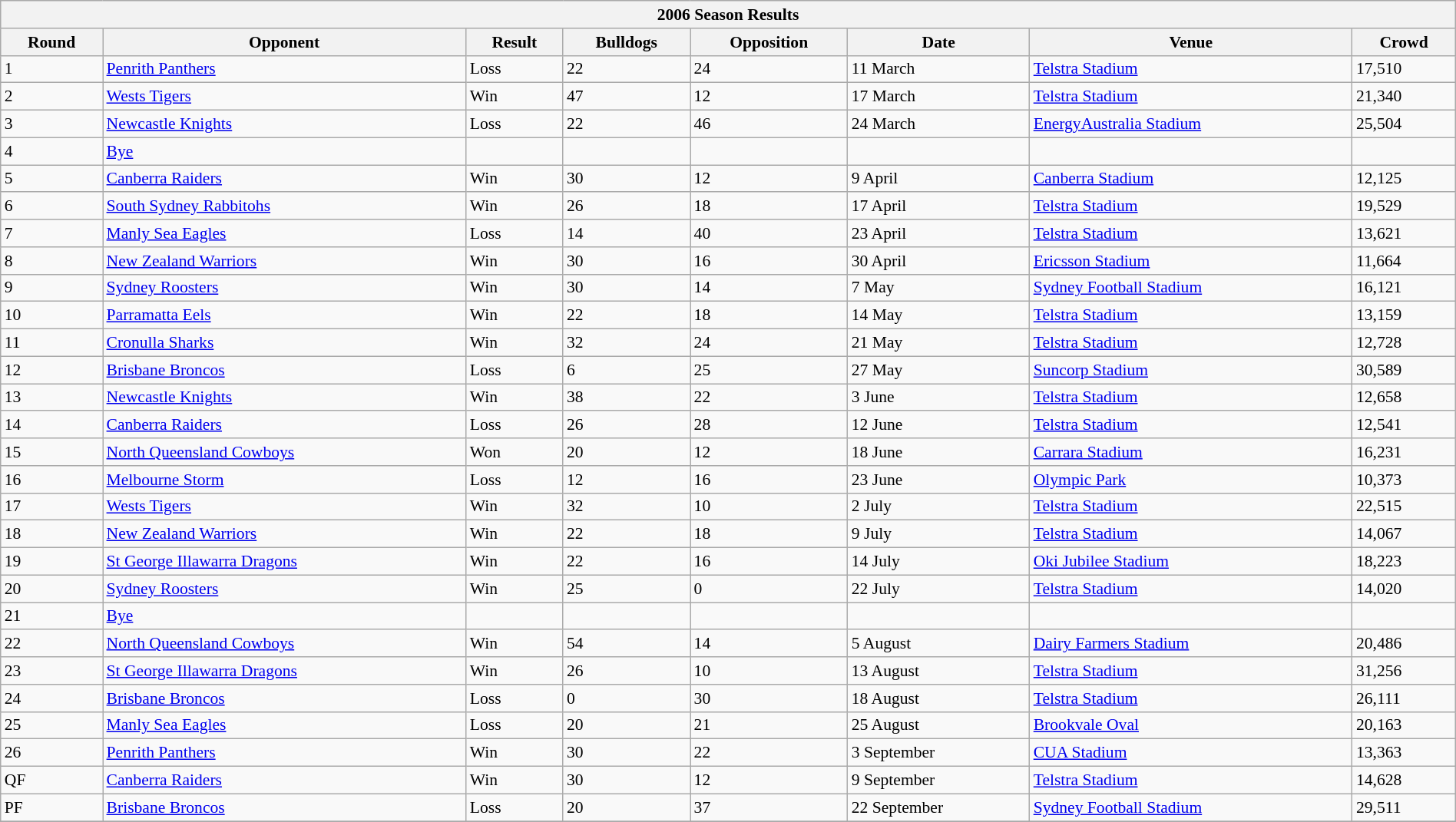<table class="wikitable" width="100%" style="font-size:90%">
<tr bgcolor="#efefef">
<th colspan=11>2006 Season Results</th>
</tr>
<tr bgcolor="#efefef">
<th>Round</th>
<th>Opponent</th>
<th>Result</th>
<th>Bulldogs</th>
<th>Opposition</th>
<th>Date</th>
<th>Venue</th>
<th>Crowd</th>
</tr>
<tr>
<td>1</td>
<td>  <a href='#'>Penrith Panthers</a></td>
<td>Loss</td>
<td>22</td>
<td>24</td>
<td>11 March</td>
<td><a href='#'>Telstra Stadium</a></td>
<td>17,510</td>
</tr>
<tr>
<td>2</td>
<td>  <a href='#'>Wests Tigers</a></td>
<td>Win</td>
<td>47</td>
<td>12</td>
<td>17 March</td>
<td><a href='#'>Telstra Stadium</a></td>
<td>21,340</td>
</tr>
<tr>
<td>3</td>
<td>  <a href='#'>Newcastle Knights</a></td>
<td>Loss</td>
<td>22</td>
<td>46</td>
<td>24 March</td>
<td><a href='#'>EnergyAustralia Stadium</a></td>
<td>25,504</td>
</tr>
<tr>
<td>4</td>
<td><a href='#'>Bye</a></td>
<td></td>
<td></td>
<td></td>
<td></td>
<td></td>
<td></td>
</tr>
<tr>
<td>5</td>
<td>  <a href='#'>Canberra Raiders</a></td>
<td>Win</td>
<td>30</td>
<td>12</td>
<td>9 April</td>
<td><a href='#'>Canberra Stadium</a></td>
<td>12,125</td>
</tr>
<tr>
<td>6</td>
<td>  <a href='#'>South Sydney Rabbitohs</a></td>
<td>Win</td>
<td>26</td>
<td>18</td>
<td>17 April</td>
<td><a href='#'>Telstra Stadium</a></td>
<td>19,529</td>
</tr>
<tr>
<td>7</td>
<td>  <a href='#'>Manly Sea Eagles</a></td>
<td>Loss</td>
<td>14</td>
<td>40</td>
<td>23 April</td>
<td><a href='#'>Telstra Stadium</a></td>
<td>13,621</td>
</tr>
<tr>
<td>8</td>
<td>  <a href='#'>New Zealand Warriors</a></td>
<td>Win</td>
<td>30</td>
<td>16</td>
<td>30 April</td>
<td><a href='#'>Ericsson Stadium</a></td>
<td>11,664</td>
</tr>
<tr>
<td>9</td>
<td>  <a href='#'>Sydney Roosters</a></td>
<td>Win</td>
<td>30</td>
<td>14</td>
<td>7 May</td>
<td><a href='#'>Sydney Football Stadium</a></td>
<td>16,121</td>
</tr>
<tr>
<td>10</td>
<td>  <a href='#'>Parramatta Eels</a></td>
<td>Win</td>
<td>22</td>
<td>18</td>
<td>14 May</td>
<td><a href='#'>Telstra Stadium</a></td>
<td>13,159</td>
</tr>
<tr>
<td>11</td>
<td>  <a href='#'>Cronulla Sharks</a></td>
<td>Win</td>
<td>32</td>
<td>24</td>
<td>21 May</td>
<td><a href='#'>Telstra Stadium</a></td>
<td>12,728</td>
</tr>
<tr>
<td>12</td>
<td>  <a href='#'>Brisbane Broncos</a></td>
<td>Loss</td>
<td>6</td>
<td>25</td>
<td>27 May</td>
<td><a href='#'>Suncorp Stadium</a></td>
<td>30,589</td>
</tr>
<tr>
<td>13</td>
<td>  <a href='#'>Newcastle Knights</a></td>
<td>Win</td>
<td>38</td>
<td>22</td>
<td>3 June</td>
<td><a href='#'>Telstra Stadium</a></td>
<td>12,658</td>
</tr>
<tr>
<td>14</td>
<td>  <a href='#'>Canberra Raiders</a></td>
<td>Loss</td>
<td>26</td>
<td>28</td>
<td>12 June</td>
<td><a href='#'>Telstra Stadium</a></td>
<td>12,541</td>
</tr>
<tr>
<td>15</td>
<td>  <a href='#'>North Queensland Cowboys</a></td>
<td>Won</td>
<td>20</td>
<td>12</td>
<td>18 June</td>
<td><a href='#'>Carrara Stadium</a></td>
<td>16,231</td>
</tr>
<tr>
<td>16</td>
<td>  <a href='#'>Melbourne Storm</a></td>
<td>Loss</td>
<td>12</td>
<td>16</td>
<td>23 June</td>
<td><a href='#'>Olympic Park</a></td>
<td>10,373</td>
</tr>
<tr>
<td>17</td>
<td>  <a href='#'>Wests Tigers</a></td>
<td>Win</td>
<td>32</td>
<td>10</td>
<td>2 July</td>
<td><a href='#'>Telstra Stadium</a></td>
<td>22,515</td>
</tr>
<tr>
<td>18</td>
<td>  <a href='#'>New Zealand Warriors</a></td>
<td>Win</td>
<td>22</td>
<td>18</td>
<td>9 July</td>
<td><a href='#'>Telstra Stadium</a></td>
<td>14,067</td>
</tr>
<tr>
<td>19</td>
<td>  <a href='#'>St George Illawarra Dragons</a></td>
<td>Win</td>
<td>22</td>
<td>16</td>
<td>14 July</td>
<td><a href='#'>Oki Jubilee Stadium</a></td>
<td>18,223</td>
</tr>
<tr>
<td>20</td>
<td>  <a href='#'>Sydney Roosters</a></td>
<td>Win</td>
<td>25</td>
<td>0</td>
<td>22 July</td>
<td><a href='#'>Telstra Stadium</a></td>
<td>14,020</td>
</tr>
<tr>
<td>21</td>
<td><a href='#'>Bye</a></td>
<td></td>
<td></td>
<td></td>
<td></td>
<td></td>
<td></td>
</tr>
<tr>
<td>22</td>
<td>  <a href='#'>North Queensland Cowboys</a></td>
<td>Win</td>
<td>54</td>
<td>14</td>
<td>5 August</td>
<td><a href='#'>Dairy Farmers Stadium</a></td>
<td>20,486</td>
</tr>
<tr>
<td>23</td>
<td>  <a href='#'>St George Illawarra Dragons</a></td>
<td>Win</td>
<td>26</td>
<td>10</td>
<td>13 August</td>
<td><a href='#'>Telstra Stadium</a></td>
<td>31,256</td>
</tr>
<tr>
<td>24</td>
<td>  <a href='#'>Brisbane Broncos</a></td>
<td>Loss</td>
<td>0</td>
<td>30</td>
<td>18 August</td>
<td><a href='#'>Telstra Stadium</a></td>
<td>26,111</td>
</tr>
<tr>
<td>25</td>
<td>  <a href='#'>Manly Sea Eagles</a></td>
<td>Loss</td>
<td>20</td>
<td>21</td>
<td>25 August</td>
<td><a href='#'>Brookvale Oval</a></td>
<td>20,163</td>
</tr>
<tr>
<td>26</td>
<td>  <a href='#'>Penrith Panthers</a></td>
<td>Win</td>
<td>30</td>
<td>22</td>
<td>3 September</td>
<td><a href='#'>CUA Stadium</a></td>
<td>13,363</td>
</tr>
<tr>
<td>QF</td>
<td>  <a href='#'>Canberra Raiders</a></td>
<td>Win</td>
<td>30</td>
<td>12</td>
<td>9 September</td>
<td><a href='#'>Telstra Stadium</a></td>
<td>14,628</td>
</tr>
<tr>
<td>PF</td>
<td>  <a href='#'>Brisbane Broncos</a></td>
<td>Loss</td>
<td>20</td>
<td>37</td>
<td>22 September</td>
<td><a href='#'>Sydney Football Stadium</a></td>
<td>29,511</td>
</tr>
<tr>
</tr>
</table>
